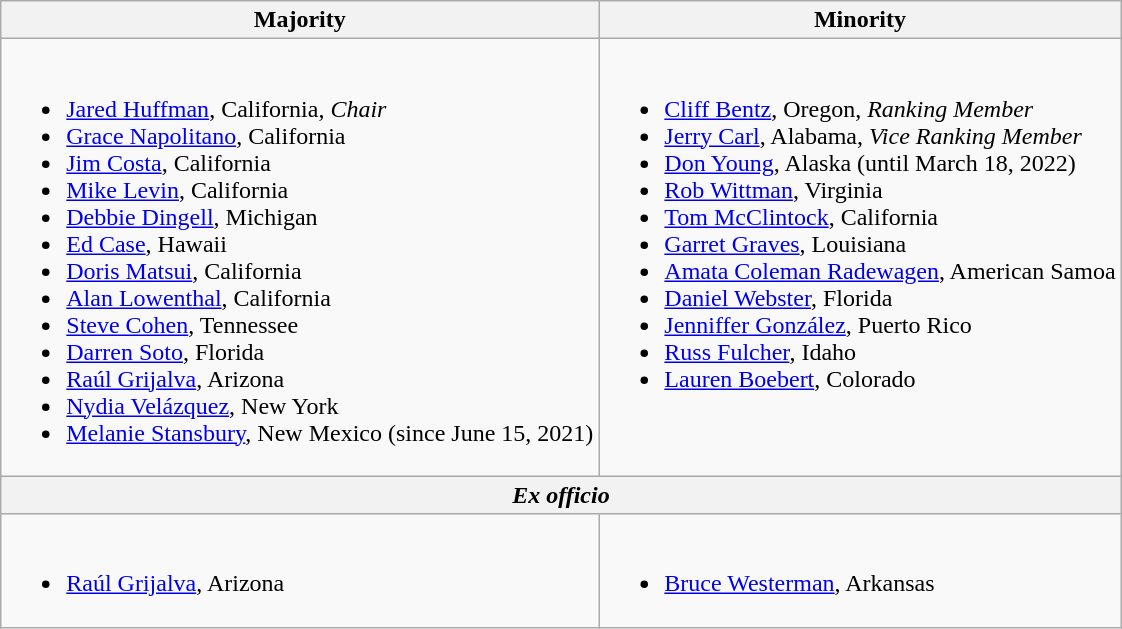<table class=wikitable>
<tr>
<th>Majority</th>
<th>Minority</th>
</tr>
<tr valign=top>
<td><br><ul><li><a href='#'>Jared Huffman</a>, California, <em>Chair</em></li><li><a href='#'>Grace Napolitano</a>, California</li><li><a href='#'>Jim Costa</a>, California</li><li><a href='#'>Mike Levin</a>, California</li><li><a href='#'>Debbie Dingell</a>, Michigan</li><li><a href='#'>Ed Case</a>, Hawaii</li><li><a href='#'>Doris Matsui</a>, California</li><li><a href='#'>Alan Lowenthal</a>, California</li><li><a href='#'>Steve Cohen</a>, Tennessee</li><li><a href='#'>Darren Soto</a>, Florida</li><li><a href='#'>Raúl Grijalva</a>, Arizona</li><li><a href='#'>Nydia Velázquez</a>, New York</li><li><a href='#'>Melanie Stansbury</a>, New Mexico (since June 15, 2021)</li></ul></td>
<td><br><ul><li><a href='#'>Cliff Bentz</a>, Oregon, <em>Ranking Member</em></li><li><a href='#'>Jerry Carl</a>, Alabama, <em>Vice Ranking Member</em></li><li><a href='#'>Don Young</a>, Alaska (until March 18, 2022)</li><li><a href='#'>Rob Wittman</a>, Virginia</li><li><a href='#'>Tom McClintock</a>, California</li><li><a href='#'>Garret Graves</a>, Louisiana</li><li><a href='#'>Amata Coleman Radewagen</a>, American Samoa</li><li><a href='#'>Daniel Webster</a>, Florida</li><li><a href='#'>Jenniffer González</a>, Puerto Rico</li><li><a href='#'>Russ Fulcher</a>, Idaho</li><li><a href='#'>Lauren Boebert</a>, Colorado</li></ul></td>
</tr>
<tr>
<th colspan=2><em>Ex officio</em></th>
</tr>
<tr>
<td><br><ul><li><a href='#'>Raúl Grijalva</a>, Arizona</li></ul></td>
<td><br><ul><li><a href='#'>Bruce Westerman</a>, Arkansas</li></ul></td>
</tr>
</table>
